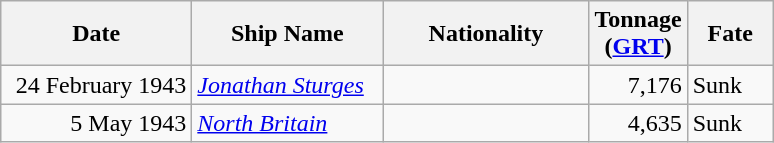<table class="wikitable sortable">
<tr>
<th width="120px">Date</th>
<th width="120px">Ship Name</th>
<th width="130px">Nationality</th>
<th width="25px">Tonnage (<a href='#'>GRT</a>)</th>
<th width="50px">Fate</th>
</tr>
<tr>
<td align="right">24 February 1943</td>
<td align="left"><a href='#'><em>Jonathan Sturges</em></a></td>
<td align="left"></td>
<td align="right">7,176</td>
<td align="left">Sunk</td>
</tr>
<tr>
<td align="right">5 May 1943</td>
<td align="left"><a href='#'><em>North Britain</em></a></td>
<td align="left"></td>
<td align="right">4,635</td>
<td align="left">Sunk</td>
</tr>
</table>
